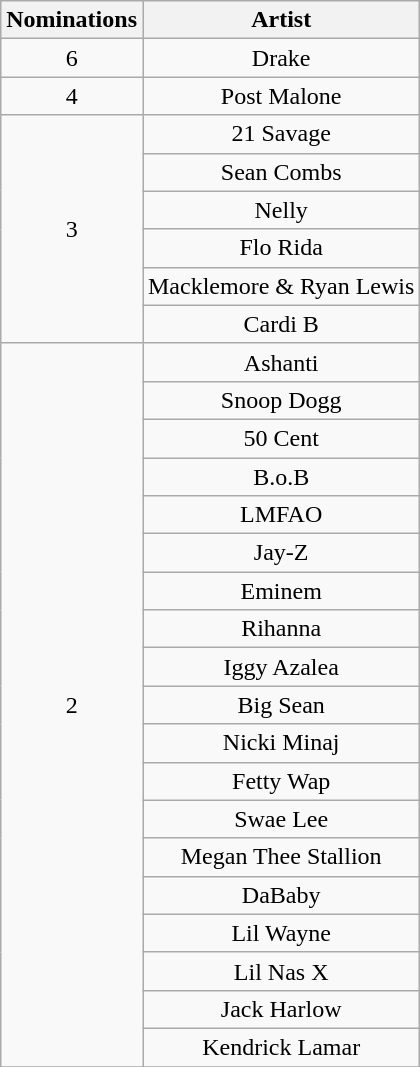<table class="wikitable" style="text-align:center;">
<tr>
<th scope="col" width="55">Nominations</th>
<th scope="col" align="center">Artist</th>
</tr>
<tr>
<td rowspan=1 style="text-align:center">6</td>
<td>Drake</td>
</tr>
<tr>
<td rowspan=1 style="text-align:center">4</td>
<td>Post Malone</td>
</tr>
<tr>
<td rowspan=6 style="text-align:center">3</td>
<td>21 Savage</td>
</tr>
<tr>
<td>Sean Combs</td>
</tr>
<tr>
<td>Nelly</td>
</tr>
<tr>
<td>Flo Rida</td>
</tr>
<tr>
<td>Macklemore & Ryan Lewis</td>
</tr>
<tr>
<td>Cardi B</td>
</tr>
<tr>
<td rowspan=19 style="text-align:center">2</td>
<td>Ashanti</td>
</tr>
<tr>
<td>Snoop Dogg</td>
</tr>
<tr>
<td>50 Cent</td>
</tr>
<tr>
<td>B.o.B</td>
</tr>
<tr>
<td>LMFAO</td>
</tr>
<tr>
<td>Jay-Z</td>
</tr>
<tr>
<td>Eminem</td>
</tr>
<tr>
<td>Rihanna</td>
</tr>
<tr>
<td>Iggy Azalea</td>
</tr>
<tr>
<td>Big Sean</td>
</tr>
<tr>
<td>Nicki Minaj</td>
</tr>
<tr>
<td>Fetty Wap</td>
</tr>
<tr>
<td>Swae Lee</td>
</tr>
<tr>
<td>Megan Thee Stallion</td>
</tr>
<tr>
<td>DaBaby</td>
</tr>
<tr>
<td>Lil Wayne</td>
</tr>
<tr>
<td>Lil Nas X</td>
</tr>
<tr>
<td>Jack Harlow</td>
</tr>
<tr>
<td>Kendrick Lamar</td>
</tr>
<tr>
</tr>
</table>
